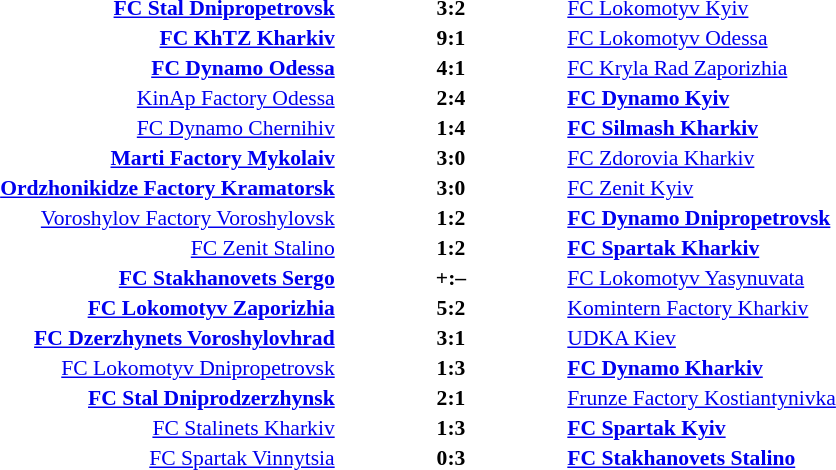<table width=100% cellspacing=1>
<tr>
<th width=20%></th>
<th width=12%></th>
<th width=20%></th>
<th></th>
</tr>
<tr style=font-size:90%>
<td align=right><strong><a href='#'>FC Stal Dnipropetrovsk</a></strong></td>
<td align=center><strong>3:2</strong></td>
<td><a href='#'>FC Lokomotyv Kyiv</a></td>
<td align=center></td>
</tr>
<tr style=font-size:90%>
<td align=right><strong><a href='#'>FC KhTZ Kharkiv</a></strong></td>
<td align=center><strong>9:1</strong></td>
<td><a href='#'>FC Lokomotyv Odessa</a></td>
<td align=center></td>
</tr>
<tr style=font-size:90%>
<td align=right><strong><a href='#'>FC Dynamo Odessa</a></strong></td>
<td align=center><strong>4:1</strong></td>
<td><a href='#'>FC Kryla Rad Zaporizhia</a></td>
<td align=center></td>
</tr>
<tr style=font-size:90%>
<td align=right><a href='#'>KinAp Factory Odessa</a></td>
<td align=center><strong>2:4</strong></td>
<td><strong><a href='#'>FC Dynamo Kyiv</a></strong></td>
<td align=center></td>
</tr>
<tr style=font-size:90%>
<td align=right><a href='#'>FC Dynamo Chernihiv</a></td>
<td align=center><strong>1:4</strong></td>
<td><strong><a href='#'>FC Silmash Kharkiv</a></strong></td>
<td align=center></td>
</tr>
<tr style=font-size:90%>
<td align=right><strong><a href='#'>Marti Factory Mykolaiv</a></strong></td>
<td align=center><strong>3:0</strong></td>
<td><a href='#'>FC Zdorovia Kharkiv</a></td>
<td align=center></td>
</tr>
<tr style=font-size:90%>
<td align=right><strong><a href='#'>Ordzhonikidze Factory Kramatorsk</a></strong></td>
<td align=center><strong>3:0</strong></td>
<td><a href='#'>FC Zenit Kyiv</a></td>
<td align=center></td>
</tr>
<tr style=font-size:90%>
<td align=right><a href='#'>Voroshylov Factory Voroshylovsk</a></td>
<td align=center><strong>1:2</strong></td>
<td><strong><a href='#'>FC Dynamo Dnipropetrovsk</a></strong></td>
<td align=center></td>
</tr>
<tr style=font-size:90%>
<td align=right><a href='#'>FC Zenit Stalino</a></td>
<td align=center><strong>1:2</strong></td>
<td><strong><a href='#'>FC Spartak Kharkiv</a></strong></td>
<td align=center></td>
</tr>
<tr style=font-size:90%>
<td align=right><strong><a href='#'>FC Stakhanovets Sergo</a></strong></td>
<td align=center><strong>+:–</strong></td>
<td><a href='#'>FC Lokomotyv Yasynuvata</a></td>
<td align=center></td>
</tr>
<tr style=font-size:90%>
<td align=right><strong><a href='#'>FC Lokomotyv Zaporizhia</a></strong></td>
<td align=center><strong>5:2</strong></td>
<td><a href='#'>Komintern Factory Kharkiv</a></td>
<td align=center></td>
</tr>
<tr style=font-size:90%>
<td align=right><strong><a href='#'>FC Dzerzhynets Voroshylovhrad</a></strong></td>
<td align=center><strong>3:1</strong></td>
<td><a href='#'>UDKA Kiev</a></td>
<td align=center></td>
</tr>
<tr style=font-size:90%>
<td align=right><a href='#'>FC Lokomotyv Dnipropetrovsk</a></td>
<td align=center><strong>1:3</strong></td>
<td><strong><a href='#'>FC Dynamo Kharkiv</a></strong></td>
<td align=center></td>
</tr>
<tr style=font-size:90%>
<td align=right><strong><a href='#'>FC Stal Dniprodzerzhynsk</a></strong></td>
<td align=center><strong>2:1</strong></td>
<td><a href='#'>Frunze Factory Kostiantynivka</a></td>
<td align=center></td>
</tr>
<tr style=font-size:90%>
<td align=right><a href='#'>FC Stalinets Kharkiv</a></td>
<td align=center><strong>1:3</strong></td>
<td><strong><a href='#'>FC Spartak Kyiv</a></strong></td>
<td align=center></td>
</tr>
<tr style=font-size:90%>
<td align=right><a href='#'>FC Spartak Vinnytsia</a></td>
<td align=center><strong>0:3</strong></td>
<td><strong><a href='#'>FC Stakhanovets Stalino</a></strong></td>
<td align=center></td>
</tr>
</table>
